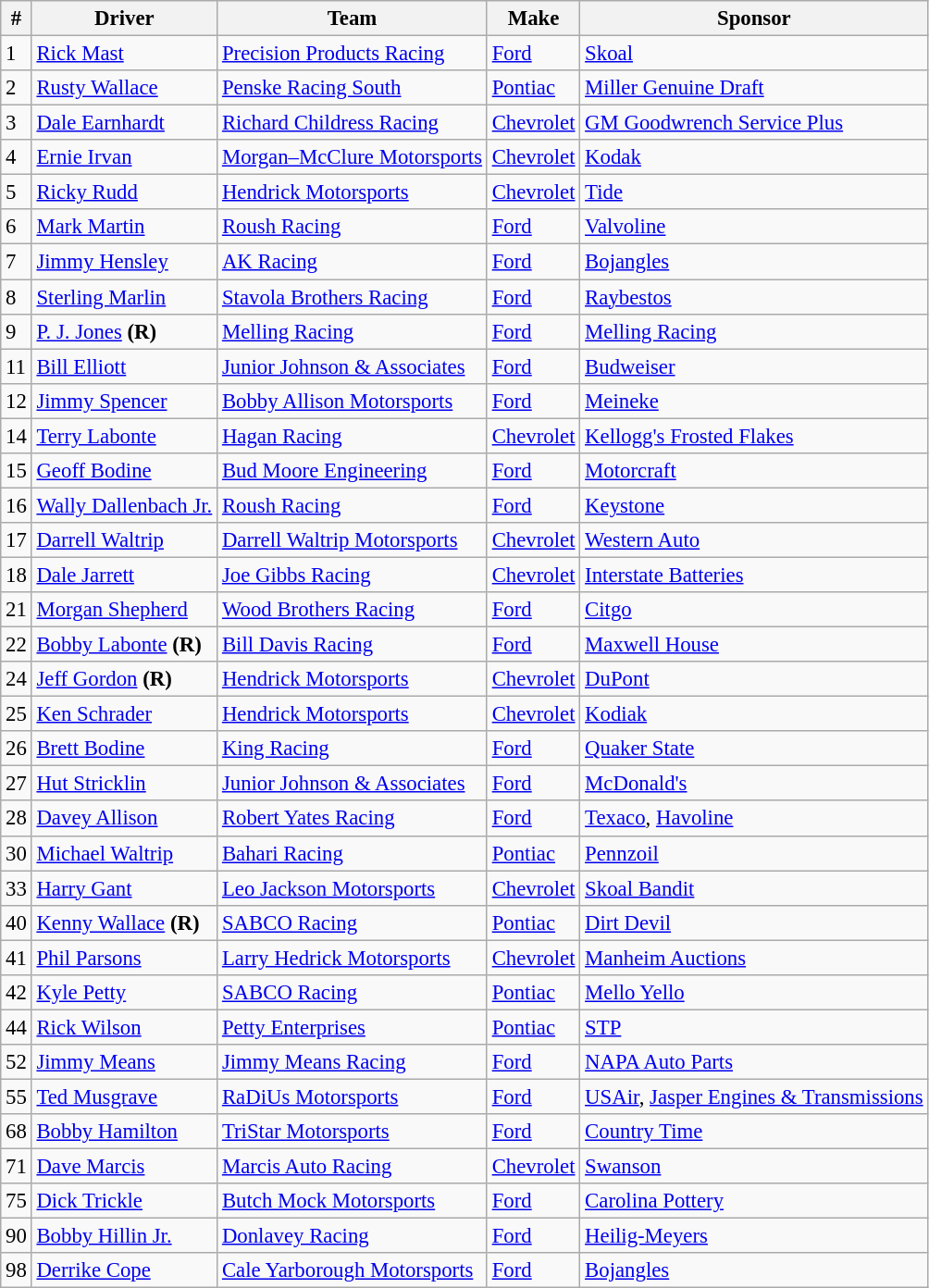<table class="wikitable" style="font-size:95%">
<tr>
<th>#</th>
<th>Driver</th>
<th>Team</th>
<th>Make</th>
<th>Sponsor</th>
</tr>
<tr>
<td>1</td>
<td><a href='#'>Rick Mast</a></td>
<td><a href='#'>Precision Products Racing</a></td>
<td><a href='#'>Ford</a></td>
<td><a href='#'>Skoal</a></td>
</tr>
<tr>
<td>2</td>
<td><a href='#'>Rusty Wallace</a></td>
<td><a href='#'>Penske Racing South</a></td>
<td><a href='#'>Pontiac</a></td>
<td><a href='#'>Miller Genuine Draft</a></td>
</tr>
<tr>
<td>3</td>
<td><a href='#'>Dale Earnhardt</a></td>
<td><a href='#'>Richard Childress Racing</a></td>
<td><a href='#'>Chevrolet</a></td>
<td><a href='#'>GM Goodwrench Service Plus</a></td>
</tr>
<tr>
<td>4</td>
<td><a href='#'>Ernie Irvan</a></td>
<td><a href='#'>Morgan–McClure Motorsports</a></td>
<td><a href='#'>Chevrolet</a></td>
<td><a href='#'>Kodak</a></td>
</tr>
<tr>
<td>5</td>
<td><a href='#'>Ricky Rudd</a></td>
<td><a href='#'>Hendrick Motorsports</a></td>
<td><a href='#'>Chevrolet</a></td>
<td><a href='#'>Tide</a></td>
</tr>
<tr>
<td>6</td>
<td><a href='#'>Mark Martin</a></td>
<td><a href='#'>Roush Racing</a></td>
<td><a href='#'>Ford</a></td>
<td><a href='#'>Valvoline</a></td>
</tr>
<tr>
<td>7</td>
<td><a href='#'>Jimmy Hensley</a></td>
<td><a href='#'>AK Racing</a></td>
<td><a href='#'>Ford</a></td>
<td><a href='#'>Bojangles</a></td>
</tr>
<tr>
<td>8</td>
<td><a href='#'>Sterling Marlin</a></td>
<td><a href='#'>Stavola Brothers Racing</a></td>
<td><a href='#'>Ford</a></td>
<td><a href='#'>Raybestos</a></td>
</tr>
<tr>
<td>9</td>
<td><a href='#'>P. J. Jones</a> <strong>(R)</strong></td>
<td><a href='#'>Melling Racing</a></td>
<td><a href='#'>Ford</a></td>
<td><a href='#'>Melling Racing</a></td>
</tr>
<tr>
<td>11</td>
<td><a href='#'>Bill Elliott</a></td>
<td><a href='#'>Junior Johnson & Associates</a></td>
<td><a href='#'>Ford</a></td>
<td><a href='#'>Budweiser</a></td>
</tr>
<tr>
<td>12</td>
<td><a href='#'>Jimmy Spencer</a></td>
<td><a href='#'>Bobby Allison Motorsports</a></td>
<td><a href='#'>Ford</a></td>
<td><a href='#'>Meineke</a></td>
</tr>
<tr>
<td>14</td>
<td><a href='#'>Terry Labonte</a></td>
<td><a href='#'>Hagan Racing</a></td>
<td><a href='#'>Chevrolet</a></td>
<td><a href='#'>Kellogg's Frosted Flakes</a></td>
</tr>
<tr>
<td>15</td>
<td><a href='#'>Geoff Bodine</a></td>
<td><a href='#'>Bud Moore Engineering</a></td>
<td><a href='#'>Ford</a></td>
<td><a href='#'>Motorcraft</a></td>
</tr>
<tr>
<td>16</td>
<td><a href='#'>Wally Dallenbach Jr.</a></td>
<td><a href='#'>Roush Racing</a></td>
<td><a href='#'>Ford</a></td>
<td><a href='#'>Keystone</a></td>
</tr>
<tr>
<td>17</td>
<td><a href='#'>Darrell Waltrip</a></td>
<td><a href='#'>Darrell Waltrip Motorsports</a></td>
<td><a href='#'>Chevrolet</a></td>
<td><a href='#'>Western Auto</a></td>
</tr>
<tr>
<td>18</td>
<td><a href='#'>Dale Jarrett</a></td>
<td><a href='#'>Joe Gibbs Racing</a></td>
<td><a href='#'>Chevrolet</a></td>
<td><a href='#'>Interstate Batteries</a></td>
</tr>
<tr>
<td>21</td>
<td><a href='#'>Morgan Shepherd</a></td>
<td><a href='#'>Wood Brothers Racing</a></td>
<td><a href='#'>Ford</a></td>
<td><a href='#'>Citgo</a></td>
</tr>
<tr>
<td>22</td>
<td><a href='#'>Bobby Labonte</a> <strong>(R)</strong></td>
<td><a href='#'>Bill Davis Racing</a></td>
<td><a href='#'>Ford</a></td>
<td><a href='#'>Maxwell House</a></td>
</tr>
<tr>
<td>24</td>
<td><a href='#'>Jeff Gordon</a> <strong>(R)</strong></td>
<td><a href='#'>Hendrick Motorsports</a></td>
<td><a href='#'>Chevrolet</a></td>
<td><a href='#'>DuPont</a></td>
</tr>
<tr>
<td>25</td>
<td><a href='#'>Ken Schrader</a></td>
<td><a href='#'>Hendrick Motorsports</a></td>
<td><a href='#'>Chevrolet</a></td>
<td><a href='#'>Kodiak</a></td>
</tr>
<tr>
<td>26</td>
<td><a href='#'>Brett Bodine</a></td>
<td><a href='#'>King Racing</a></td>
<td><a href='#'>Ford</a></td>
<td><a href='#'>Quaker State</a></td>
</tr>
<tr>
<td>27</td>
<td><a href='#'>Hut Stricklin</a></td>
<td><a href='#'>Junior Johnson & Associates</a></td>
<td><a href='#'>Ford</a></td>
<td><a href='#'>McDonald's</a></td>
</tr>
<tr>
<td>28</td>
<td><a href='#'>Davey Allison</a></td>
<td><a href='#'>Robert Yates Racing</a></td>
<td><a href='#'>Ford</a></td>
<td><a href='#'>Texaco</a>, <a href='#'>Havoline</a></td>
</tr>
<tr>
<td>30</td>
<td><a href='#'>Michael Waltrip</a></td>
<td><a href='#'>Bahari Racing</a></td>
<td><a href='#'>Pontiac</a></td>
<td><a href='#'>Pennzoil</a></td>
</tr>
<tr>
<td>33</td>
<td><a href='#'>Harry Gant</a></td>
<td><a href='#'>Leo Jackson Motorsports</a></td>
<td><a href='#'>Chevrolet</a></td>
<td><a href='#'>Skoal Bandit</a></td>
</tr>
<tr>
<td>40</td>
<td><a href='#'>Kenny Wallace</a> <strong>(R)</strong></td>
<td><a href='#'>SABCO Racing</a></td>
<td><a href='#'>Pontiac</a></td>
<td><a href='#'>Dirt Devil</a></td>
</tr>
<tr>
<td>41</td>
<td><a href='#'>Phil Parsons</a></td>
<td><a href='#'>Larry Hedrick Motorsports</a></td>
<td><a href='#'>Chevrolet</a></td>
<td><a href='#'>Manheim Auctions</a></td>
</tr>
<tr>
<td>42</td>
<td><a href='#'>Kyle Petty</a></td>
<td><a href='#'>SABCO Racing</a></td>
<td><a href='#'>Pontiac</a></td>
<td><a href='#'>Mello Yello</a></td>
</tr>
<tr>
<td>44</td>
<td><a href='#'>Rick Wilson</a></td>
<td><a href='#'>Petty Enterprises</a></td>
<td><a href='#'>Pontiac</a></td>
<td><a href='#'>STP</a></td>
</tr>
<tr>
<td>52</td>
<td><a href='#'>Jimmy Means</a></td>
<td><a href='#'>Jimmy Means Racing</a></td>
<td><a href='#'>Ford</a></td>
<td><a href='#'>NAPA Auto Parts</a></td>
</tr>
<tr>
<td>55</td>
<td><a href='#'>Ted Musgrave</a></td>
<td><a href='#'>RaDiUs Motorsports</a></td>
<td><a href='#'>Ford</a></td>
<td><a href='#'>USAir</a>, <a href='#'>Jasper Engines & Transmissions</a></td>
</tr>
<tr>
<td>68</td>
<td><a href='#'>Bobby Hamilton</a></td>
<td><a href='#'>TriStar Motorsports</a></td>
<td><a href='#'>Ford</a></td>
<td><a href='#'>Country Time</a></td>
</tr>
<tr>
<td>71</td>
<td><a href='#'>Dave Marcis</a></td>
<td><a href='#'>Marcis Auto Racing</a></td>
<td><a href='#'>Chevrolet</a></td>
<td><a href='#'>Swanson</a></td>
</tr>
<tr>
<td>75</td>
<td><a href='#'>Dick Trickle</a></td>
<td><a href='#'>Butch Mock Motorsports</a></td>
<td><a href='#'>Ford</a></td>
<td><a href='#'>Carolina Pottery</a></td>
</tr>
<tr>
<td>90</td>
<td><a href='#'>Bobby Hillin Jr.</a></td>
<td><a href='#'>Donlavey Racing</a></td>
<td><a href='#'>Ford</a></td>
<td><a href='#'>Heilig-Meyers</a></td>
</tr>
<tr>
<td>98</td>
<td><a href='#'>Derrike Cope</a></td>
<td><a href='#'>Cale Yarborough Motorsports</a></td>
<td><a href='#'>Ford</a></td>
<td><a href='#'>Bojangles</a></td>
</tr>
</table>
